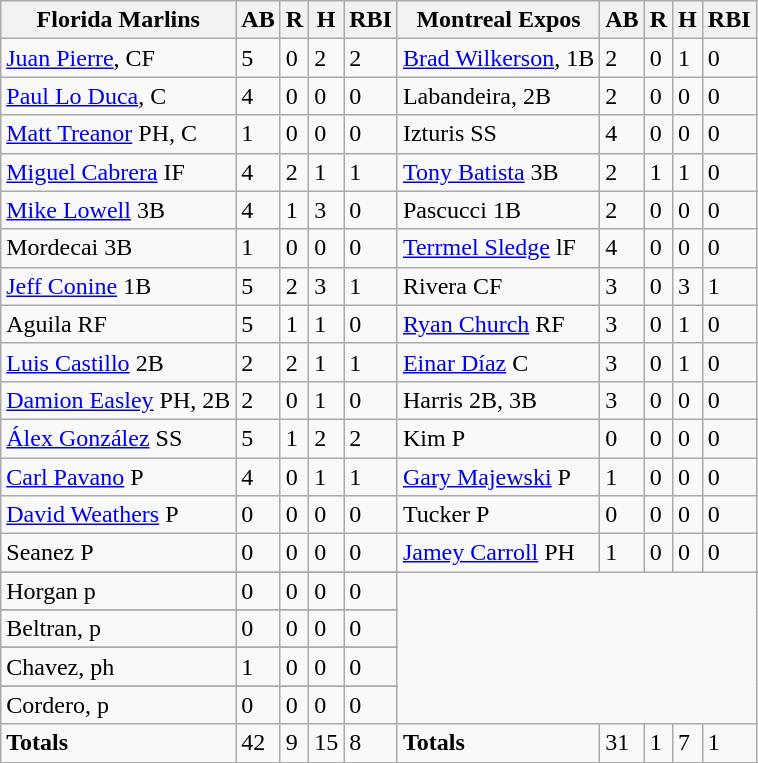<table class="wikitable sortable">
<tr>
<th>Florida Marlins</th>
<th>AB</th>
<th>R</th>
<th>H</th>
<th>RBI</th>
<th>Montreal Expos</th>
<th>AB</th>
<th>R</th>
<th>H</th>
<th>RBI</th>
</tr>
<tr>
<td><a href='#'>Juan Pierre</a>, CF</td>
<td>5</td>
<td>0</td>
<td>2</td>
<td>2</td>
<td><a href='#'>Brad Wilkerson</a>, 1B</td>
<td>2</td>
<td>0</td>
<td>1</td>
<td>0</td>
</tr>
<tr>
<td><a href='#'>Paul Lo Duca</a>, C</td>
<td>4</td>
<td>0</td>
<td>0</td>
<td>0</td>
<td>Labandeira, 2B</td>
<td>2</td>
<td>0</td>
<td>0</td>
<td>0</td>
</tr>
<tr>
<td><a href='#'>Matt Treanor</a> PH, C</td>
<td>1</td>
<td>0</td>
<td>0</td>
<td>0</td>
<td>Izturis SS</td>
<td>4</td>
<td>0</td>
<td>0</td>
<td>0</td>
</tr>
<tr>
<td><a href='#'>Miguel Cabrera</a> IF</td>
<td>4</td>
<td>2</td>
<td>1</td>
<td>1</td>
<td><a href='#'>Tony Batista</a> 3B</td>
<td>2</td>
<td>1</td>
<td>1</td>
<td>0</td>
</tr>
<tr>
<td><a href='#'>Mike Lowell</a> 3B</td>
<td>4</td>
<td>1</td>
<td>3</td>
<td>0</td>
<td>Pascucci 1B</td>
<td>2</td>
<td>0</td>
<td>0</td>
<td>0</td>
</tr>
<tr>
<td>Mordecai 3B</td>
<td>1</td>
<td>0</td>
<td>0</td>
<td>0</td>
<td><a href='#'>Terrmel Sledge</a> lF</td>
<td>4</td>
<td>0</td>
<td>0</td>
<td>0</td>
</tr>
<tr>
<td><a href='#'>Jeff Conine</a> 1B</td>
<td>5</td>
<td>2</td>
<td>3</td>
<td>1</td>
<td>Rivera CF</td>
<td>3</td>
<td>0</td>
<td>3</td>
<td>1</td>
</tr>
<tr>
<td>Aguila RF</td>
<td>5</td>
<td>1</td>
<td>1</td>
<td>0</td>
<td><a href='#'>Ryan Church</a> RF</td>
<td>3</td>
<td>0</td>
<td>1</td>
<td>0</td>
</tr>
<tr>
<td><a href='#'>Luis Castillo</a> 2B</td>
<td>2</td>
<td>2</td>
<td>1</td>
<td>1</td>
<td><a href='#'>Einar Díaz</a> C</td>
<td>3</td>
<td>0</td>
<td>1</td>
<td>0</td>
</tr>
<tr>
<td><a href='#'>Damion Easley</a> PH, 2B</td>
<td>2</td>
<td>0</td>
<td>1</td>
<td>0</td>
<td>Harris 2B, 3B</td>
<td>3</td>
<td>0</td>
<td>0</td>
<td>0</td>
</tr>
<tr>
<td><a href='#'>Álex González</a> SS</td>
<td>5</td>
<td>1</td>
<td>2</td>
<td>2</td>
<td>Kim P</td>
<td>0</td>
<td>0</td>
<td>0</td>
<td>0</td>
</tr>
<tr>
<td><a href='#'>Carl Pavano</a> P</td>
<td>4</td>
<td>0</td>
<td>1</td>
<td>1</td>
<td><a href='#'>Gary Majewski</a> P</td>
<td>1</td>
<td>0</td>
<td>0</td>
<td>0</td>
</tr>
<tr>
<td><a href='#'>David Weathers</a> P</td>
<td>0</td>
<td>0</td>
<td>0</td>
<td>0</td>
<td>Tucker P</td>
<td>0</td>
<td>0</td>
<td>0</td>
<td>0</td>
</tr>
<tr>
<td>Seanez P</td>
<td>0</td>
<td>0</td>
<td>0</td>
<td>0</td>
<td><a href='#'>Jamey Carroll</a> PH</td>
<td>1</td>
<td>0</td>
<td>0</td>
<td>0</td>
</tr>
<tr>
</tr>
<tr>
</tr>
<tr>
</tr>
<tr>
</tr>
<tr>
</tr>
<tr>
<td>Horgan p</td>
<td>0</td>
<td>0</td>
<td>0</td>
<td>0</td>
</tr>
<tr>
</tr>
<tr>
</tr>
<tr>
</tr>
<tr>
</tr>
<tr>
</tr>
<tr>
<td>Beltran, p</td>
<td>0</td>
<td>0</td>
<td>0</td>
<td>0</td>
</tr>
<tr>
</tr>
<tr>
</tr>
<tr>
</tr>
<tr>
</tr>
<tr>
</tr>
<tr>
<td>Chavez, ph</td>
<td>1</td>
<td>0</td>
<td>0</td>
<td>0</td>
</tr>
<tr>
</tr>
<tr>
</tr>
<tr>
</tr>
<tr>
</tr>
<tr>
</tr>
<tr>
<td>Cordero, p</td>
<td>0</td>
<td>0</td>
<td>0</td>
<td>0</td>
</tr>
<tr>
<td><strong>Totals</strong></td>
<td>42</td>
<td>9</td>
<td>15</td>
<td>8</td>
<td><strong>Totals</strong></td>
<td>31</td>
<td>1</td>
<td>7</td>
<td>1</td>
</tr>
<tr>
</tr>
</table>
